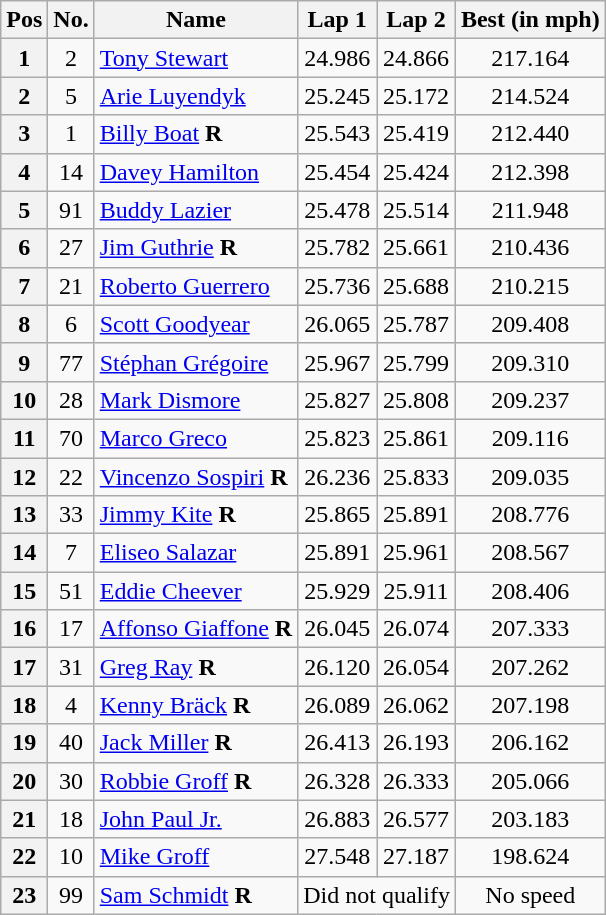<table class="wikitable sortable" " style="fontsize:95%">
<tr>
<th>Pos</th>
<th>No.</th>
<th>Name</th>
<th>Lap 1</th>
<th>Lap 2</th>
<th>Best (in mph)</th>
</tr>
<tr>
<th scope="row">1</th>
<td align=center>2</td>
<td> <a href='#'>Tony Stewart</a></td>
<td align="center">24.986</td>
<td align="center">24.866</td>
<td align="center">217.164</td>
</tr>
<tr>
<th scope="row">2</th>
<td align=center>5</td>
<td> <a href='#'>Arie Luyendyk</a></td>
<td align="center">25.245</td>
<td align="center">25.172</td>
<td align="center">214.524</td>
</tr>
<tr>
<th scope="row">3</th>
<td align=center>1</td>
<td> <a href='#'>Billy Boat</a> <strong><span>R</span></strong></td>
<td align="center">25.543</td>
<td align="center">25.419</td>
<td align="center">212.440</td>
</tr>
<tr>
<th scope="row">4</th>
<td align=center>14</td>
<td> <a href='#'>Davey Hamilton</a></td>
<td align="center">25.454</td>
<td align="center">25.424</td>
<td align="center">212.398</td>
</tr>
<tr>
<th scope="row">5</th>
<td align=center>91</td>
<td> <a href='#'>Buddy Lazier</a></td>
<td align="center">25.478</td>
<td align="center">25.514</td>
<td align="center">211.948</td>
</tr>
<tr>
<th scope="row">6</th>
<td align=center>27</td>
<td> <a href='#'>Jim Guthrie</a> <strong><span>R</span></strong></td>
<td align="center">25.782</td>
<td align="center">25.661</td>
<td align="center">210.436</td>
</tr>
<tr>
<th scope="row">7</th>
<td align=center>21</td>
<td> <a href='#'>Roberto Guerrero</a></td>
<td align="center">25.736</td>
<td align="center">25.688</td>
<td align="center">210.215</td>
</tr>
<tr>
<th scope="row">8</th>
<td align=center>6</td>
<td> <a href='#'>Scott Goodyear</a></td>
<td align="center">26.065</td>
<td align="center">25.787</td>
<td align="center">209.408</td>
</tr>
<tr>
<th scope="row">9</th>
<td align=center>77</td>
<td> <a href='#'>Stéphan Grégoire</a></td>
<td align="center">25.967</td>
<td align="center">25.799</td>
<td align="center">209.310</td>
</tr>
<tr>
<th scope="row">10</th>
<td align=center>28</td>
<td> <a href='#'>Mark Dismore</a></td>
<td align="center">25.827</td>
<td align="center">25.808</td>
<td align="center">209.237</td>
</tr>
<tr>
<th scope="row">11</th>
<td align=center>70</td>
<td> <a href='#'>Marco Greco</a></td>
<td align="center">25.823</td>
<td align="center">25.861</td>
<td align="center">209.116</td>
</tr>
<tr>
<th scope="row">12</th>
<td align=center>22</td>
<td> <a href='#'>Vincenzo Sospiri</a> <strong><span>R</span></strong></td>
<td align="center">26.236</td>
<td align="center">25.833</td>
<td align="center">209.035</td>
</tr>
<tr>
<th scope="row">13</th>
<td align=center>33</td>
<td> <a href='#'>Jimmy Kite</a> <strong><span>R</span></strong></td>
<td align="center">25.865</td>
<td align="center">25.891</td>
<td align="center">208.776</td>
</tr>
<tr>
<th scope="row">14</th>
<td align=center>7</td>
<td> <a href='#'>Eliseo Salazar</a></td>
<td align="center">25.891</td>
<td align="center">25.961</td>
<td align="center">208.567</td>
</tr>
<tr>
<th scope="row">15</th>
<td align=center>51</td>
<td> <a href='#'>Eddie Cheever</a></td>
<td align="center">25.929</td>
<td align="center">25.911</td>
<td align="center">208.406</td>
</tr>
<tr>
<th scope="row">16</th>
<td align=center>17</td>
<td> <a href='#'>Affonso Giaffone</a> <strong><span>R</span></strong></td>
<td align="center">26.045</td>
<td align="center">26.074</td>
<td align="center">207.333</td>
</tr>
<tr>
<th scope="row">17</th>
<td align=center>31</td>
<td> <a href='#'>Greg Ray</a> <strong><span>R</span></strong></td>
<td align="center">26.120</td>
<td align="center">26.054</td>
<td align="center">207.262</td>
</tr>
<tr>
<th scope="row">18</th>
<td align=center>4</td>
<td> <a href='#'>Kenny Bräck</a> <strong><span>R</span></strong></td>
<td align="center">26.089</td>
<td align="center">26.062</td>
<td align="center">207.198</td>
</tr>
<tr>
<th scope="row">19</th>
<td align=center>40</td>
<td> <a href='#'>Jack Miller</a> <strong><span>R</span></strong></td>
<td align="center">26.413</td>
<td align="center">26.193</td>
<td align="center">206.162</td>
</tr>
<tr>
<th scope="row">20</th>
<td align=center>30</td>
<td> <a href='#'>Robbie Groff</a> <strong><span>R</span></strong></td>
<td align="center">26.328</td>
<td align="center">26.333</td>
<td align="center">205.066</td>
</tr>
<tr>
<th scope="row">21</th>
<td align=center>18</td>
<td> <a href='#'>John Paul Jr.</a></td>
<td align="center">26.883</td>
<td align="center">26.577</td>
<td align="center">203.183</td>
</tr>
<tr>
<th scope="row">22</th>
<td align=center>10</td>
<td> <a href='#'>Mike Groff</a></td>
<td align="center">27.548</td>
<td align="center">27.187</td>
<td align="center">198.624</td>
</tr>
<tr>
<th scope="row">23</th>
<td align=center>99</td>
<td> <a href='#'>Sam Schmidt</a> <strong><span>R</span></strong></td>
<td colspan=2 align="center">Did not qualify</td>
<td align="center">No speed</td>
</tr>
</table>
